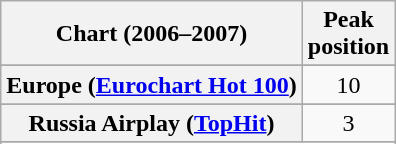<table class="wikitable sortable plainrowheaders" style="text-align:center">
<tr>
<th>Chart (2006–2007)</th>
<th>Peak<br>position</th>
</tr>
<tr>
</tr>
<tr>
</tr>
<tr>
</tr>
<tr>
</tr>
<tr>
</tr>
<tr>
</tr>
<tr>
<th scope="row">Europe (<a href='#'>Eurochart Hot 100</a>)</th>
<td>10</td>
</tr>
<tr>
</tr>
<tr>
</tr>
<tr>
</tr>
<tr>
</tr>
<tr>
</tr>
<tr>
</tr>
<tr>
</tr>
<tr>
</tr>
<tr>
<th scope="row">Russia Airplay (<a href='#'>TopHit</a>)</th>
<td>3</td>
</tr>
<tr>
</tr>
<tr>
</tr>
<tr>
</tr>
<tr>
</tr>
<tr>
</tr>
<tr>
</tr>
</table>
